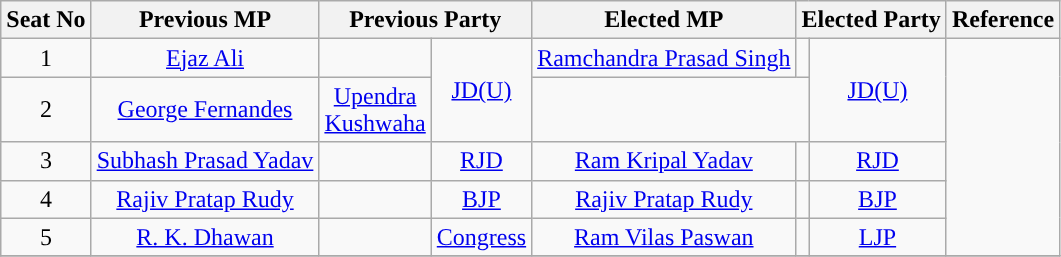<table class="wikitable">
<tr>
<th>Seat No</th>
<th>Previous MP</th>
<th colspan=2>Previous Party</th>
<th>Elected MP</th>
<th colspan=2>Elected Party</th>
<th>Reference</th>
</tr>
<tr style="text-align:center;">
<td>1</td>
<td><a href='#'>Ejaz Ali</a></td>
<td width="1px"></td>
<td rowspan=2><a href='#'>JD(U)</a></td>
<td><a href='#'>Ramchandra Prasad Singh</a></td>
<td width="1px"></td>
<td rowspan="2"><a href='#'>JD(U)</a></td>
<td rowspan=5></td>
</tr>
<tr style="text-align:center;">
<td>2</td>
<td><a href='#'>George Fernandes</a></td>
<td><a href='#'>Upendra Kushwaha</a></td>
</tr>
<tr style="text-align:center;">
<td>3</td>
<td><a href='#'>Subhash Prasad Yadav</a></td>
<td width="1px"></td>
<td><a href='#'>RJD</a></td>
<td><a href='#'>Ram Kripal Yadav</a></td>
<td width="1px"></td>
<td rowspan="1"><a href='#'>RJD</a></td>
</tr>
<tr style="text-align:center;">
<td>4</td>
<td><a href='#'>Rajiv Pratap Rudy</a></td>
<td width="1px"></td>
<td><a href='#'>BJP</a></td>
<td><a href='#'>Rajiv Pratap Rudy</a></td>
<td width="1px"></td>
<td><a href='#'>BJP</a></td>
</tr>
<tr style="text-align:center;">
<td>5</td>
<td><a href='#'>R. K. Dhawan</a></td>
<td width="1px"></td>
<td><a href='#'>Congress</a></td>
<td><a href='#'>Ram Vilas Paswan</a></td>
<td width="1px"></td>
<td><a href='#'>LJP</a></td>
</tr>
<tr style="text-align:center;">
</tr>
</table>
